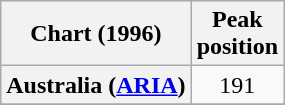<table class="wikitable sortable plainrowheaders" style="text-align:center">
<tr>
<th scope="col">Chart (1996)</th>
<th scope="col">Peak<br>position</th>
</tr>
<tr>
<th scope="row">Australia (<a href='#'>ARIA</a>)</th>
<td align="center">191</td>
</tr>
<tr>
</tr>
<tr>
</tr>
<tr>
</tr>
<tr>
</tr>
</table>
